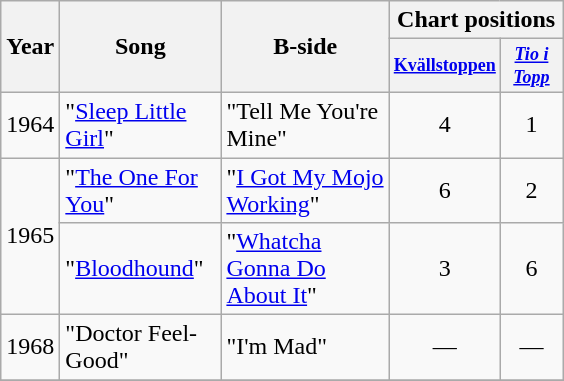<table class="wikitable">
<tr>
<th rowspan="2" style="width:5px;">Year</th>
<th rowspan="2" style="width:100px;">Song</th>
<th rowspan="2" style="width:105px;">B-side</th>
<th colspan="2">Chart positions</th>
</tr>
<tr>
<th style="width:3em;font-size:75%"><a href='#'>Kvällstoppen</a></th>
<th style="width:3em;font-size:75%"><em><a href='#'>Tio i Topp</a></em></th>
</tr>
<tr>
<td>1964</td>
<td>"<a href='#'>Sleep Little Girl</a>"</td>
<td>"Tell Me You're Mine"</td>
<td style="text-align:center;">4</td>
<td style="text-align:center;">1</td>
</tr>
<tr>
<td rowspan="2">1965</td>
<td>"<a href='#'>The One For You</a>"</td>
<td>"<a href='#'>I Got My Mojo Working</a>"</td>
<td style="text-align:center;">6</td>
<td style="text-align:center;">2</td>
</tr>
<tr>
<td>"<a href='#'>Bloodhound</a>"</td>
<td>"<a href='#'>Whatcha Gonna Do About It</a>"</td>
<td style="text-align:center;">3</td>
<td style="text-align:center;">6</td>
</tr>
<tr>
<td>1968</td>
<td>"Doctor Feel-Good"</td>
<td>"I'm Mad"</td>
<td style="text-align:center;">—</td>
<td style="text-align:center;">—</td>
</tr>
<tr>
</tr>
</table>
